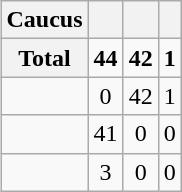<table class="wikitable" style="text-align:center; float:right">
<tr>
<th>Caucus</th>
<th></th>
<th></th>
<th></th>
</tr>
<tr>
<th>Total</th>
<td><strong>44</strong></td>
<td><strong>42</strong></td>
<td><strong>1</strong></td>
</tr>
<tr>
<td align="left"></td>
<td>0</td>
<td>42</td>
<td>1</td>
</tr>
<tr>
<td align="left"></td>
<td>41</td>
<td>0</td>
<td>0</td>
</tr>
<tr>
<td align="left"></td>
<td>3</td>
<td>0</td>
<td>0</td>
</tr>
</table>
